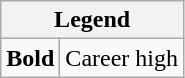<table class="wikitable">
<tr>
<th colspan="2">Legend</th>
</tr>
<tr>
<td><strong>Bold</strong></td>
<td>Career high</td>
</tr>
</table>
